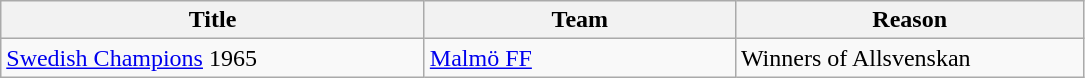<table class="wikitable" style="text-align: left;">
<tr>
<th style="width: 275px;">Title</th>
<th style="width: 200px;">Team</th>
<th style="width: 225px;">Reason</th>
</tr>
<tr>
<td><a href='#'>Swedish Champions</a> 1965</td>
<td><a href='#'>Malmö FF</a></td>
<td>Winners of Allsvenskan</td>
</tr>
</table>
